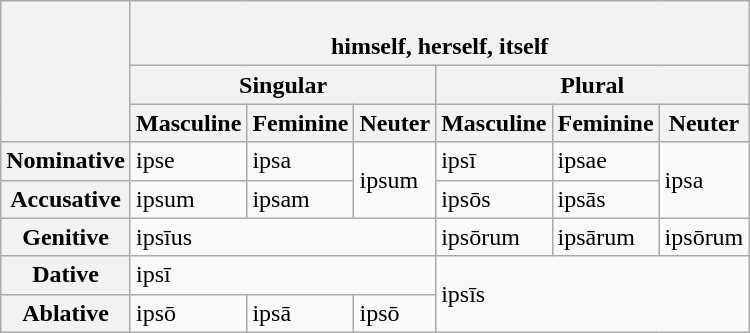<table class="wikitable">
<tr>
<th rowspan="3"></th>
<th colspan="6"><br>himself, herself, itself</th>
</tr>
<tr>
<th colspan="3">Singular</th>
<th colspan="3">Plural</th>
</tr>
<tr>
<th>Masculine</th>
<th>Feminine</th>
<th>Neuter</th>
<th>Masculine</th>
<th>Feminine</th>
<th>Neuter</th>
</tr>
<tr>
<th>Nominative</th>
<td>ipse</td>
<td>ipsa</td>
<td rowspan="2">ipsum</td>
<td>ipsī</td>
<td>ipsae</td>
<td rowspan="2">ipsa</td>
</tr>
<tr>
<th>Accusative</th>
<td>ipsum</td>
<td>ipsam</td>
<td>ipsōs</td>
<td>ipsās</td>
</tr>
<tr>
<th>Genitive</th>
<td colspan="3">ipsīus</td>
<td>ipsōrum</td>
<td>ipsārum</td>
<td>ipsōrum</td>
</tr>
<tr>
<th>Dative</th>
<td colspan="3">ipsī</td>
<td rowspan="2" colspan="3">ipsīs</td>
</tr>
<tr>
<th>Ablative</th>
<td>ipsō</td>
<td>ipsā</td>
<td>ipsō</td>
</tr>
</table>
